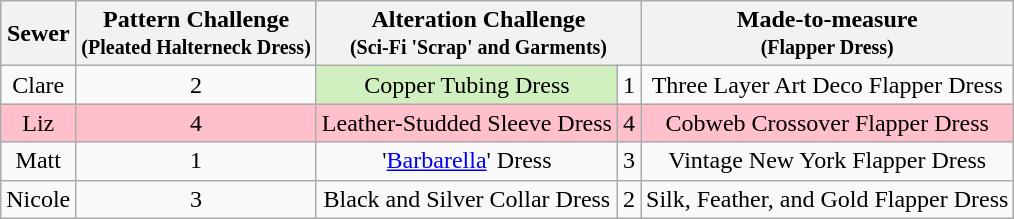<table class="wikitable" style="text-align:center;">
<tr>
<th>Sewer</th>
<th>Pattern Challenge<br><small>(Pleated Halterneck Dress)</small></th>
<th Colspan=2>Alteration Challenge<br><small>(Sci-Fi 'Scrap' and Garments)</small></th>
<th>Made-to-measure<br><small>(Flapper Dress)</small></th>
</tr>
<tr>
<td>Clare</td>
<td>2</td>
<td style="background:#d0f0c0">Copper Tubing Dress</td>
<td>1</td>
<td>Three Layer Art Deco Flapper Dress</td>
</tr>
<tr style="background:pink">
<td>Liz</td>
<td>4</td>
<td>Leather-Studded Sleeve Dress</td>
<td>4</td>
<td>Cobweb Crossover Flapper Dress</td>
</tr>
<tr>
<td>Matt</td>
<td>1</td>
<td>'<a href='#'>Barbarella</a>' Dress</td>
<td>3</td>
<td>Vintage New York Flapper Dress</td>
</tr>
<tr>
<td>Nicole</td>
<td>3</td>
<td>Black and Silver Collar Dress</td>
<td>2</td>
<td>Silk, Feather, and Gold Flapper Dress</td>
</tr>
</table>
